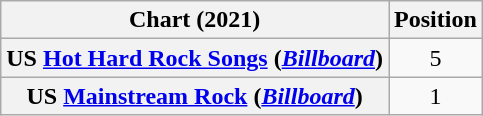<table class="wikitable sortable plainrowheaders" style="text-align:center">
<tr>
<th scope="col">Chart (2021)</th>
<th scope="col">Position</th>
</tr>
<tr>
<th scope="row">US <a href='#'>Hot Hard Rock Songs</a> (<em><a href='#'>Billboard</a></em>)</th>
<td>5</td>
</tr>
<tr>
<th scope="row">US <a href='#'>Mainstream Rock</a> (<em><a href='#'>Billboard</a></em>)</th>
<td>1</td>
</tr>
</table>
